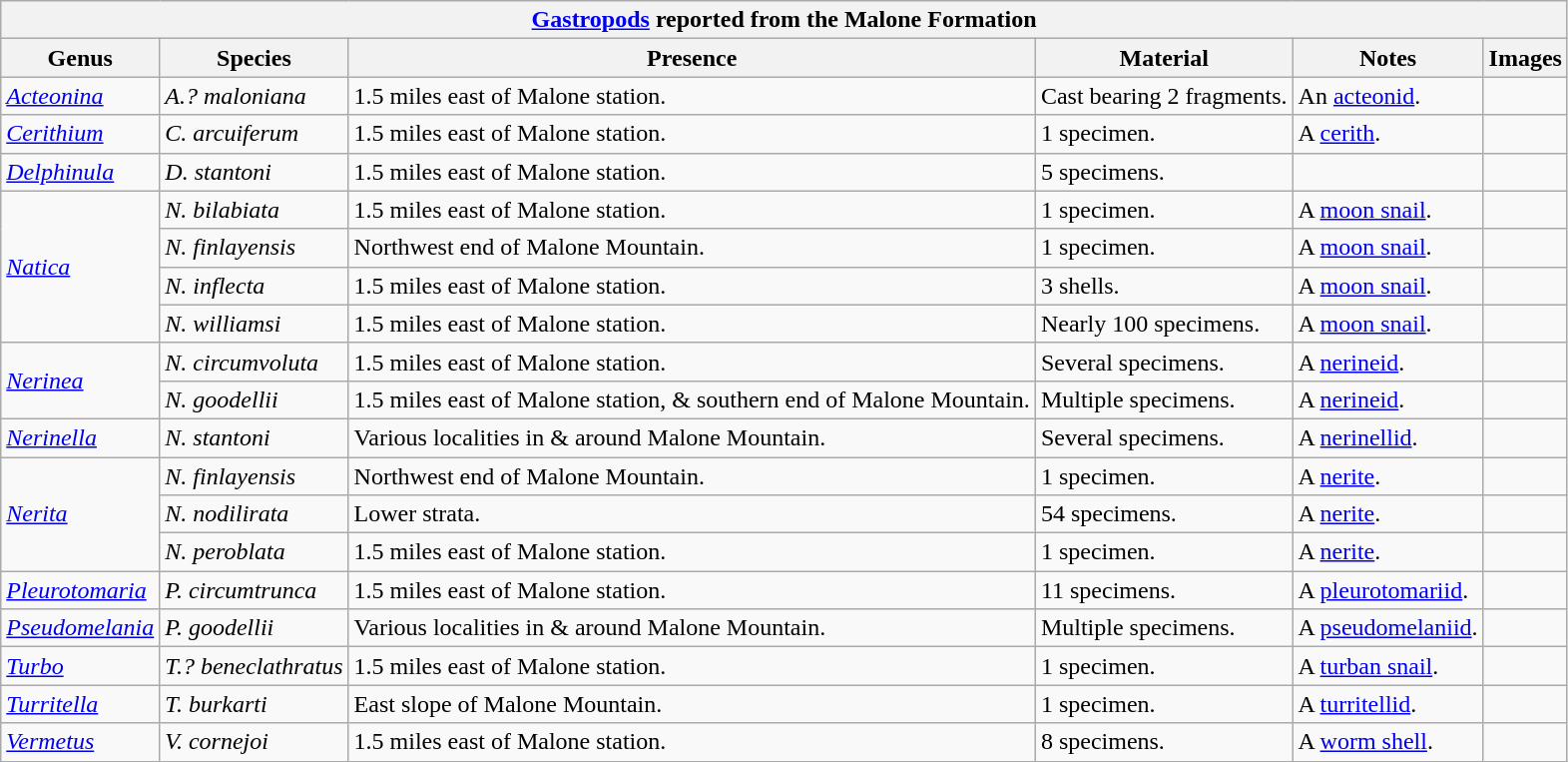<table class="wikitable" align="center">
<tr>
<th colspan="6" align="center"><strong><a href='#'>Gastropods</a> reported from the Malone Formation</strong></th>
</tr>
<tr>
<th>Genus</th>
<th>Species</th>
<th>Presence</th>
<th><strong>Material</strong></th>
<th>Notes</th>
<th>Images</th>
</tr>
<tr>
<td><em><a href='#'>Acteonina</a></em></td>
<td><em>A.? maloniana</em></td>
<td>1.5 miles east of Malone station.</td>
<td>Cast bearing 2 fragments.</td>
<td>An <a href='#'>acteonid</a>.</td>
<td></td>
</tr>
<tr>
<td><em><a href='#'>Cerithium</a></em></td>
<td><em>C. arcuiferum</em></td>
<td>1.5 miles east of Malone station.</td>
<td>1 specimen.</td>
<td>A <a href='#'>cerith</a>.</td>
<td></td>
</tr>
<tr>
<td><em><a href='#'>Delphinula</a></em></td>
<td><em>D. stantoni</em></td>
<td>1.5 miles east of Malone station.</td>
<td>5 specimens.</td>
<td></td>
<td></td>
</tr>
<tr>
<td rowspan="4"><em><a href='#'>Natica</a></em></td>
<td><em>N. bilabiata</em></td>
<td>1.5 miles east of Malone station.</td>
<td>1 specimen.</td>
<td>A <a href='#'>moon snail</a>.</td>
<td></td>
</tr>
<tr>
<td><em>N. finlayensis</em></td>
<td>Northwest end of Malone Mountain.</td>
<td>1 specimen.</td>
<td>A <a href='#'>moon snail</a>.</td>
<td></td>
</tr>
<tr>
<td><em>N. inflecta</em></td>
<td>1.5 miles east of Malone station.</td>
<td>3 shells.</td>
<td>A <a href='#'>moon snail</a>.</td>
<td></td>
</tr>
<tr>
<td><em>N. williamsi</em></td>
<td>1.5 miles east of Malone station.</td>
<td>Nearly 100 specimens.</td>
<td>A <a href='#'>moon snail</a>.</td>
<td></td>
</tr>
<tr>
<td rowspan="2"><em><a href='#'>Nerinea</a></em></td>
<td><em>N. circumvoluta</em></td>
<td>1.5 miles east of Malone station.</td>
<td>Several specimens.</td>
<td>A <a href='#'>nerineid</a>.</td>
<td></td>
</tr>
<tr>
<td><em>N. goodellii</em></td>
<td>1.5 miles east of Malone station, & southern end of Malone Mountain.</td>
<td>Multiple specimens.</td>
<td>A <a href='#'>nerineid</a>.</td>
<td></td>
</tr>
<tr>
<td><em><a href='#'>Nerinella</a></em></td>
<td><em>N. stantoni</em></td>
<td>Various localities in & around Malone Mountain.</td>
<td>Several specimens.</td>
<td>A <a href='#'>nerinellid</a>.</td>
<td></td>
</tr>
<tr>
<td rowspan="3"><em><a href='#'>Nerita</a></em></td>
<td><em>N. finlayensis</em></td>
<td>Northwest end of Malone Mountain.</td>
<td>1 specimen.</td>
<td>A <a href='#'>nerite</a>.</td>
<td></td>
</tr>
<tr>
<td><em>N. nodilirata</em></td>
<td>Lower strata.</td>
<td>54 specimens.</td>
<td>A <a href='#'>nerite</a>.</td>
<td></td>
</tr>
<tr>
<td><em>N. peroblata</em></td>
<td>1.5 miles east of Malone station.</td>
<td>1 specimen.</td>
<td>A <a href='#'>nerite</a>.</td>
<td></td>
</tr>
<tr>
<td><em><a href='#'>Pleurotomaria</a></em></td>
<td><em>P. circumtrunca</em></td>
<td>1.5 miles east of Malone station.</td>
<td>11 specimens.</td>
<td>A <a href='#'>pleurotomariid</a>.</td>
<td></td>
</tr>
<tr>
<td><em><a href='#'>Pseudomelania</a></em></td>
<td><em>P. goodellii</em></td>
<td>Various localities in & around Malone Mountain.</td>
<td>Multiple specimens.</td>
<td>A <a href='#'>pseudomelaniid</a>.</td>
<td></td>
</tr>
<tr>
<td><em><a href='#'>Turbo</a></em></td>
<td><em>T.? beneclathratus</em></td>
<td>1.5 miles east of Malone station.</td>
<td>1 specimen.</td>
<td>A <a href='#'>turban snail</a>.</td>
<td></td>
</tr>
<tr>
<td><em><a href='#'>Turritella</a></em></td>
<td><em>T. burkarti</em></td>
<td>East slope of Malone Mountain.</td>
<td>1 specimen.</td>
<td>A <a href='#'>turritellid</a>.</td>
<td></td>
</tr>
<tr>
<td><em><a href='#'>Vermetus</a></em></td>
<td><em>V. cornejoi</em></td>
<td>1.5 miles east of Malone station.</td>
<td>8 specimens.</td>
<td>A <a href='#'>worm shell</a>.</td>
<td></td>
</tr>
<tr>
</tr>
</table>
